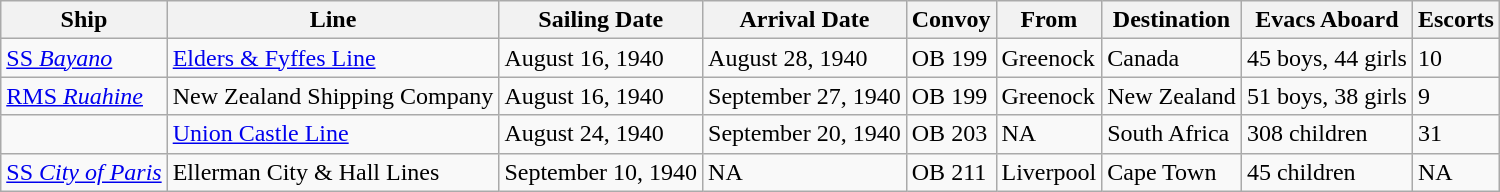<table class="wikitable">
<tr>
<th>Ship</th>
<th>Line</th>
<th>Sailing Date</th>
<th>Arrival Date</th>
<th>Convoy</th>
<th>From</th>
<th>Destination</th>
<th>Evacs Aboard</th>
<th>Escorts</th>
</tr>
<tr>
<td><a href='#'>SS <em>Bayano</em></a></td>
<td><a href='#'>Elders & Fyffes Line</a></td>
<td>August 16, 1940</td>
<td>August 28, 1940</td>
<td>OB 199</td>
<td>Greenock</td>
<td>Canada</td>
<td>45 boys, 44 girls</td>
<td>10</td>
</tr>
<tr>
<td><a href='#'>RMS <em>Ruahine</em></a></td>
<td>New Zealand Shipping Company</td>
<td>August 16, 1940</td>
<td>September 27, 1940</td>
<td>OB 199</td>
<td>Greenock</td>
<td>New Zealand</td>
<td>51 boys, 38 girls</td>
<td>9</td>
</tr>
<tr>
<td></td>
<td><a href='#'>Union Castle Line</a></td>
<td>August 24, 1940</td>
<td>September 20, 1940</td>
<td>OB 203</td>
<td>NA</td>
<td>South Africa</td>
<td>308 children</td>
<td>31</td>
</tr>
<tr>
<td><a href='#'>SS <em>City of Paris</em></a></td>
<td>Ellerman City & Hall Lines</td>
<td>September 10, 1940</td>
<td>NA</td>
<td>OB 211</td>
<td>Liverpool</td>
<td>Cape Town</td>
<td>45 children</td>
<td>NA</td>
</tr>
</table>
